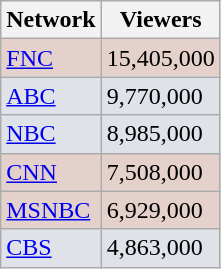<table class="wikitable">
<tr>
<th>Network</th>
<th>Viewers</th>
</tr>
<tr style="background:#e5d1cb;">
<td><a href='#'>FNC</a></td>
<td>15,405,000</td>
</tr>
<tr style="background:#dfe2e9;">
<td><a href='#'>ABC</a></td>
<td>9,770,000</td>
</tr>
<tr style="background:#dfe2e9;">
<td><a href='#'>NBC</a></td>
<td>8,985,000</td>
</tr>
<tr style="background:#e5d1cb;">
<td><a href='#'>CNN</a></td>
<td>7,508,000</td>
</tr>
<tr style="background:#e5d1cb;">
<td><a href='#'>MSNBC</a></td>
<td>6,929,000</td>
</tr>
<tr style="background:#dfe2e9;">
<td><a href='#'>CBS</a></td>
<td>4,863,000</td>
</tr>
</table>
